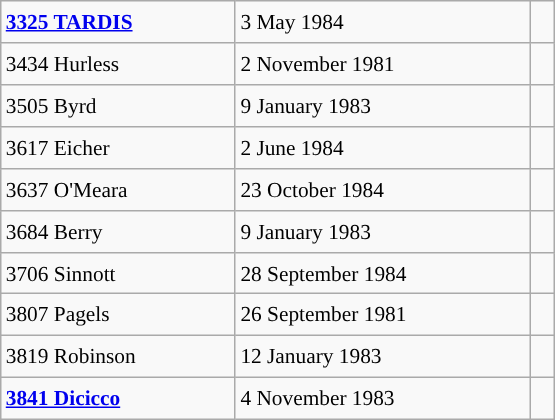<table class="wikitable" style="font-size: 89%; float: left; width: 26em; margin-right: 1em; height: 280px;">
<tr>
<td><strong><a href='#'>3325 TARDIS</a></strong></td>
<td>3 May 1984</td>
<td></td>
</tr>
<tr>
<td>3434 Hurless</td>
<td>2 November 1981</td>
<td></td>
</tr>
<tr>
<td>3505 Byrd</td>
<td>9 January 1983</td>
<td></td>
</tr>
<tr>
<td>3617 Eicher</td>
<td>2 June 1984</td>
<td></td>
</tr>
<tr>
<td>3637 O'Meara</td>
<td>23 October 1984</td>
<td></td>
</tr>
<tr>
<td>3684 Berry</td>
<td>9 January 1983</td>
<td></td>
</tr>
<tr>
<td>3706 Sinnott</td>
<td>28 September 1984</td>
<td></td>
</tr>
<tr>
<td>3807 Pagels</td>
<td>26 September 1981</td>
<td> </td>
</tr>
<tr>
<td>3819 Robinson</td>
<td>12 January 1983</td>
<td></td>
</tr>
<tr>
<td><strong><a href='#'>3841 Dicicco</a></strong></td>
<td>4 November 1983</td>
<td></td>
</tr>
</table>
